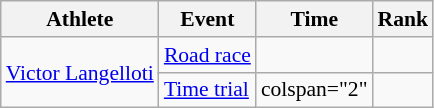<table class="wikitable" style="font-size:90%">
<tr>
<th>Athlete</th>
<th>Event</th>
<th>Time</th>
<th>Rank</th>
</tr>
<tr align=center>
<td align=left rowspan=2><a href='#'>Victor Langelloti</a></td>
<td align=left><a href='#'>Road race</a></td>
<td></td>
<td></td>
</tr>
<tr align=center>
<td align=left><a href='#'>Time trial</a></td>
<td>colspan="2" </td>
</tr>
</table>
